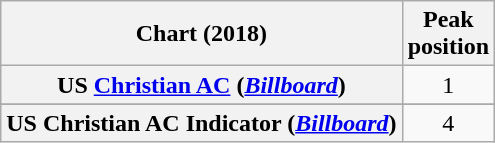<table class="wikitable sortable plainrowheaders" style="text-align:center">
<tr>
<th scope="col">Chart (2018)</th>
<th scope="col">Peak<br> position</th>
</tr>
<tr>
<th scope="row">US <a href='#'>Christian AC</a> (<em><a href='#'>Billboard</a></em>)</th>
<td>1</td>
</tr>
<tr>
</tr>
<tr>
</tr>
<tr>
<th scope="row">US Christian AC Indicator (<em><a href='#'>Billboard</a></em>)</th>
<td>4</td>
</tr>
</table>
